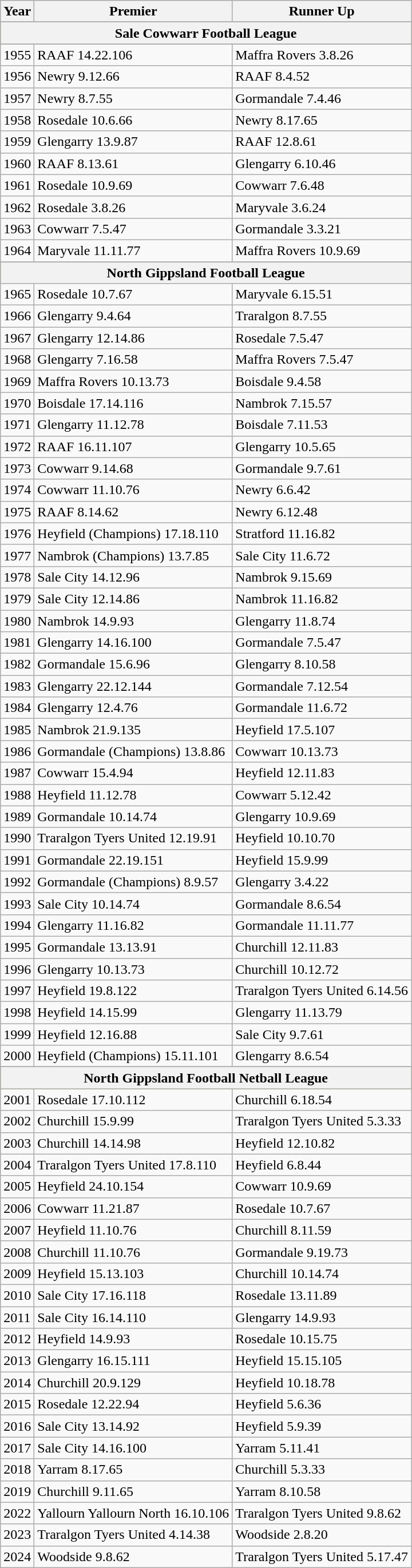<table class="wikitable sortable">
<tr>
<th>Year</th>
<th>Premier</th>
<th>Runner Up</th>
</tr>
<tr>
</tr>
<tr style="background:#bdb76b;">
<th colspan="10">Sale Cowwarr Football League</th>
</tr>
<tr style="background:#FFC0C0;">
</tr>
<tr>
<td>1955</td>
<td>RAAF 14.22.106</td>
<td>Maffra Rovers 3.8.26</td>
</tr>
<tr>
<td>1956</td>
<td>Newry 9.12.66</td>
<td>RAAF 8.4.52</td>
</tr>
<tr>
<td>1957</td>
<td>Newry 8.7.55</td>
<td>Gormandale 7.4.46</td>
</tr>
<tr>
<td>1958</td>
<td>Rosedale 10.6.66</td>
<td>Newry 8.17.65</td>
</tr>
<tr>
<td>1959</td>
<td>Glengarry 13.9.87</td>
<td>RAAF 12.8.61</td>
</tr>
<tr>
<td>1960</td>
<td>RAAF 8.13.61</td>
<td>Glengarry 6.10.46</td>
</tr>
<tr>
<td>1961</td>
<td>Rosedale 10.9.69</td>
<td>Cowwarr 7.6.48</td>
</tr>
<tr>
<td>1962</td>
<td>Rosedale 3.8.26</td>
<td>Maryvale 3.6.24</td>
</tr>
<tr>
<td>1963</td>
<td>Cowwarr 7.5.47</td>
<td>Gormandale 3.3.21</td>
</tr>
<tr>
<td>1964</td>
<td>Maryvale 11.11.77</td>
<td>Maffra Rovers 10.9.69</td>
</tr>
<tr>
</tr>
<tr style="background:#bdb76b;">
<th colspan="10">North Gippsland Football League</th>
</tr>
<tr>
<td>1965</td>
<td>Rosedale 10.7.67</td>
<td>Maryvale 6.15.51</td>
</tr>
<tr>
<td>1966</td>
<td>Glengarry 9.4.64</td>
<td>Traralgon 8.7.55</td>
</tr>
<tr>
<td>1967</td>
<td>Glengarry 12.14.86</td>
<td>Rosedale 7.5.47</td>
</tr>
<tr>
<td>1968</td>
<td>Glengarry 7.16.58</td>
<td>Maffra Rovers 7.5.47</td>
</tr>
<tr>
<td>1969</td>
<td>Maffra Rovers 10.13.73</td>
<td>Boisdale 9.4.58</td>
</tr>
<tr>
<td>1970</td>
<td>Boisdale 17.14.116</td>
<td>Nambrok 7.15.57</td>
</tr>
<tr>
<td>1971</td>
<td>Glengarry 11.12.78</td>
<td>Boisdale 7.11.53</td>
</tr>
<tr>
<td>1972</td>
<td>RAAF 16.11.107</td>
<td>Glengarry 10.5.65</td>
</tr>
<tr>
<td>1973</td>
<td>Cowwarr 9.14.68</td>
<td>Gormandale 9.7.61</td>
</tr>
<tr>
<td>1974</td>
<td>Cowwarr 11.10.76</td>
<td>Newry 6.6.42</td>
</tr>
<tr>
<td>1975</td>
<td>RAAF 8.14.62</td>
<td>Newry 6.12.48</td>
</tr>
<tr>
<td>1976</td>
<td>Heyfield (Champions) 17.18.110</td>
<td>Stratford 11.16.82</td>
</tr>
<tr>
<td>1977</td>
<td>Nambrok (Champions) 13.7.85</td>
<td>Sale City 11.6.72</td>
</tr>
<tr>
<td>1978</td>
<td>Sale City 14.12.96</td>
<td>Nambrok 9.15.69</td>
</tr>
<tr>
<td>1979</td>
<td>Sale City 12.14.86</td>
<td>Nambrok 11.16.82</td>
</tr>
<tr>
<td>1980</td>
<td>Nambrok 14.9.93</td>
<td>Glengarry 11.8.74</td>
</tr>
<tr>
<td>1981</td>
<td>Glengarry 14.16.100</td>
<td>Gormandale 7.5.47</td>
</tr>
<tr>
<td>1982</td>
<td>Gormandale 15.6.96</td>
<td>Glengarry 8.10.58</td>
</tr>
<tr>
<td>1983</td>
<td>Glengarry 22.12.144</td>
<td>Gormandale 7.12.54</td>
</tr>
<tr>
<td>1984</td>
<td>Glengarry 12.4.76</td>
<td>Gormandale 11.6.72</td>
</tr>
<tr>
<td>1985</td>
<td>Nambrok 21.9.135</td>
<td>Heyfield 17.5.107</td>
</tr>
<tr>
<td>1986</td>
<td>Gormandale (Champions) 13.8.86</td>
<td>Cowwarr 10.13.73</td>
</tr>
<tr>
<td>1987</td>
<td>Cowwarr 15.4.94</td>
<td>Heyfield 12.11.83</td>
</tr>
<tr>
<td>1988</td>
<td>Heyfield 11.12.78</td>
<td>Cowwarr 5.12.42</td>
</tr>
<tr>
<td>1989</td>
<td>Gormandale 10.14.74</td>
<td>Glengarry 10.9.69</td>
</tr>
<tr>
<td>1990</td>
<td>Traralgon Tyers United 12.19.91</td>
<td>Heyfield 10.10.70</td>
</tr>
<tr>
<td>1991</td>
<td>Gormandale 22.19.151</td>
<td>Heyfield 15.9.99</td>
</tr>
<tr>
<td>1992</td>
<td>Gormandale (Champions) 8.9.57</td>
<td>Glengarry 3.4.22</td>
</tr>
<tr>
<td>1993</td>
<td>Sale City 10.14.74</td>
<td>Gormandale 8.6.54</td>
</tr>
<tr>
<td>1994</td>
<td>Glengarry 11.16.82</td>
<td>Gormandale 11.11.77</td>
</tr>
<tr>
<td>1995</td>
<td>Gormandale 13.13.91</td>
<td>Churchill 12.11.83</td>
</tr>
<tr>
<td>1996</td>
<td>Glengarry 10.13.73</td>
<td>Churchill 10.12.72</td>
</tr>
<tr>
<td>1997</td>
<td>Heyfield 19.8.122</td>
<td>Traralgon Tyers United 6.14.56</td>
</tr>
<tr>
<td>1998</td>
<td>Heyfield 14.15.99</td>
<td>Glengarry 11.13.79</td>
</tr>
<tr>
<td>1999</td>
<td>Heyfield 12.16.88</td>
<td>Sale City 9.7.61</td>
</tr>
<tr>
<td>2000</td>
<td>Heyfield (Champions) 15.11.101</td>
<td>Glengarry 8.6.54</td>
</tr>
<tr>
</tr>
<tr style="background:#bdb76b;">
<th colspan="10">North Gippsland Football Netball League</th>
</tr>
<tr>
<td>2001</td>
<td>Rosedale 17.10.112</td>
<td>Churchill 6.18.54</td>
</tr>
<tr>
<td>2002</td>
<td>Churchill 15.9.99</td>
<td>Traralgon Tyers United 5.3.33</td>
</tr>
<tr>
<td>2003</td>
<td>Churchill 14.14.98</td>
<td>Heyfield 12.10.82</td>
</tr>
<tr>
<td>2004</td>
<td>Traralgon Tyers United 17.8.110</td>
<td>Heyfield 6.8.44</td>
</tr>
<tr>
<td>2005</td>
<td>Heyfield 24.10.154</td>
<td>Cowwarr 10.9.69</td>
</tr>
<tr>
<td>2006</td>
<td>Cowwarr 11.21.87</td>
<td>Rosedale 10.7.67</td>
</tr>
<tr>
<td>2007</td>
<td>Heyfield 11.10.76</td>
<td>Churchill 8.11.59</td>
</tr>
<tr>
<td>2008</td>
<td>Churchill 11.10.76</td>
<td>Gormandale 9.19.73</td>
</tr>
<tr>
<td>2009</td>
<td>Heyfield 15.13.103</td>
<td>Churchill 10.14.74</td>
</tr>
<tr>
<td>2010</td>
<td>Sale City 17.16.118</td>
<td>Rosedale 13.11.89</td>
</tr>
<tr>
<td>2011</td>
<td>Sale City 16.14.110</td>
<td>Glengarry 14.9.93</td>
</tr>
<tr>
<td>2012</td>
<td>Heyfield 14.9.93</td>
<td>Rosedale 10.15.75</td>
</tr>
<tr>
<td>2013</td>
<td>Glengarry 16.15.111</td>
<td>Heyfield 15.15.105</td>
</tr>
<tr>
<td>2014</td>
<td>Churchill 20.9.129</td>
<td>Heyfield 10.18.78</td>
</tr>
<tr>
<td>2015</td>
<td>Rosedale 12.22.94</td>
<td>Heyfield 5.6.36</td>
</tr>
<tr>
<td>2016</td>
<td>Sale City 13.14.92</td>
<td>Heyfield 5.9.39</td>
</tr>
<tr>
<td>2017</td>
<td>Sale City 14.16.100</td>
<td>Yarram 5.11.41</td>
</tr>
<tr>
<td>2018</td>
<td>Yarram 8.17.65</td>
<td>Churchill 5.3.33</td>
</tr>
<tr>
<td>2019</td>
<td>Churchill 9.11.65</td>
<td>Yarram 8.10.58</td>
</tr>
<tr>
<td>2022</td>
<td>Yallourn Yallourn North 16.10.106</td>
<td>Traralgon Tyers United 9.8.62</td>
</tr>
<tr>
<td>2023</td>
<td>Traralgon Tyers United 4.14.38</td>
<td>Woodside 2.8.20</td>
</tr>
<tr>
<td>2024</td>
<td>Woodside 9.8.62</td>
<td>Traralgon Tyers United 5.17.47</td>
</tr>
</table>
